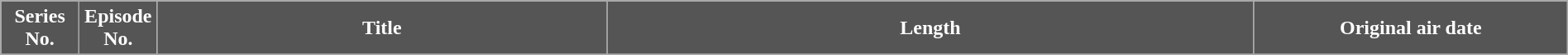<table class="wikitable plainrowheaders" style="width:100%;">
<tr>
<th style="background:#555555; color:#fff; width:5%;">Series<br>No.</th>
<th style="background:#555555; color:#fff; width:5%;">Episode<br>No.</th>
<th style="background:#555555; color:#fff;">Title</th>
<th style="background:#555555; color:#fff;">Length</th>
<th style="background:#555555; color:#fff; width:20%;">Original air date</th>
</tr>
<tr>
</tr>
</table>
